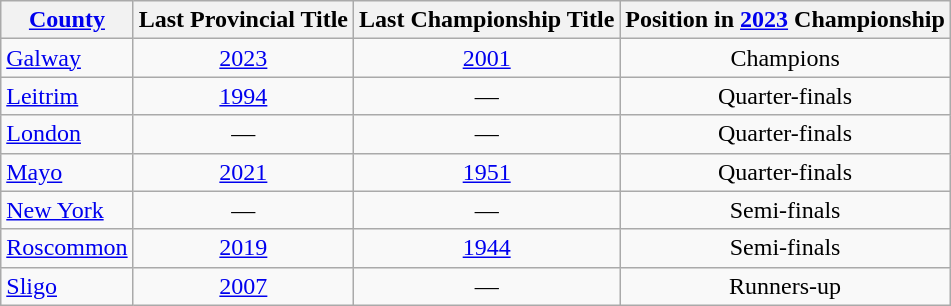<table class="wikitable sortable" style="text-align:center">
<tr>
<th><a href='#'>County</a></th>
<th>Last Provincial Title</th>
<th>Last Championship Title</th>
<th>Position in <a href='#'>2023</a> Championship</th>
</tr>
<tr>
<td style="text-align:left"> <a href='#'>Galway</a></td>
<td><a href='#'>2023</a></td>
<td><a href='#'>2001</a></td>
<td>Champions</td>
</tr>
<tr>
<td style="text-align:left"> <a href='#'>Leitrim</a></td>
<td><a href='#'>1994</a></td>
<td>—</td>
<td>Quarter-finals</td>
</tr>
<tr>
<td style="text-align:left"> <a href='#'>London</a></td>
<td>—</td>
<td>—</td>
<td>Quarter-finals</td>
</tr>
<tr>
<td style="text-align:left"> <a href='#'>Mayo</a></td>
<td><a href='#'>2021</a></td>
<td><a href='#'>1951</a></td>
<td>Quarter-finals</td>
</tr>
<tr>
<td style="text-align:left"> <a href='#'>New York</a></td>
<td>—</td>
<td>—</td>
<td>Semi-finals</td>
</tr>
<tr>
<td style="text-align:left"> <a href='#'>Roscommon</a></td>
<td><a href='#'>2019</a></td>
<td><a href='#'>1944</a></td>
<td>Semi-finals</td>
</tr>
<tr>
<td style="text-align:left"> <a href='#'>Sligo</a></td>
<td><a href='#'>2007</a></td>
<td>—</td>
<td>Runners-up</td>
</tr>
</table>
